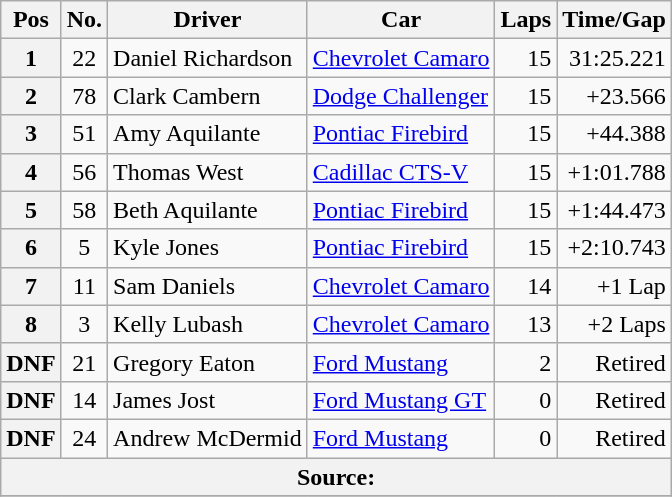<table class="wikitable">
<tr>
<th>Pos</th>
<th>No.</th>
<th>Driver</th>
<th>Car</th>
<th>Laps</th>
<th>Time/Gap</th>
</tr>
<tr>
<th>1</th>
<td align=center>22</td>
<td> Daniel Richardson</td>
<td><a href='#'>Chevrolet Camaro</a></td>
<td align=right>15</td>
<td align=right>31:25.221</td>
</tr>
<tr>
<th>2</th>
<td align=center>78</td>
<td> Clark Cambern</td>
<td><a href='#'>Dodge Challenger</a></td>
<td align=right>15</td>
<td align=right>+23.566</td>
</tr>
<tr>
<th>3</th>
<td align=center>51</td>
<td> Amy Aquilante</td>
<td><a href='#'>Pontiac Firebird</a></td>
<td align=right>15</td>
<td align=right>+44.388</td>
</tr>
<tr>
<th>4</th>
<td align=center>56</td>
<td> Thomas West</td>
<td><a href='#'>Cadillac CTS-V</a></td>
<td align=right>15</td>
<td align=right>+1:01.788</td>
</tr>
<tr>
<th>5</th>
<td align=center>58</td>
<td> Beth Aquilante</td>
<td><a href='#'>Pontiac Firebird</a></td>
<td align=right>15</td>
<td align=right>+1:44.473</td>
</tr>
<tr>
<th>6</th>
<td align=center>5</td>
<td> Kyle Jones</td>
<td><a href='#'>Pontiac Firebird</a></td>
<td align=right>15</td>
<td align=right>+2:10.743</td>
</tr>
<tr>
<th>7</th>
<td align=center>11</td>
<td> Sam Daniels</td>
<td><a href='#'>Chevrolet Camaro</a></td>
<td align=right>14</td>
<td align=right>+1 Lap</td>
</tr>
<tr>
<th>8</th>
<td align=center>3</td>
<td> Kelly Lubash</td>
<td><a href='#'>Chevrolet Camaro</a></td>
<td align=right>13</td>
<td align=right>+2 Laps</td>
</tr>
<tr>
<th>DNF</th>
<td align=center>21</td>
<td> Gregory Eaton</td>
<td><a href='#'>Ford Mustang</a></td>
<td align=right>2</td>
<td align=right>Retired</td>
</tr>
<tr>
<th>DNF</th>
<td align=center>14</td>
<td> James Jost</td>
<td><a href='#'>Ford Mustang GT</a></td>
<td align=right>0</td>
<td align=right>Retired</td>
</tr>
<tr>
<th>DNF</th>
<td align=center>24</td>
<td> Andrew McDermid</td>
<td><a href='#'>Ford Mustang</a></td>
<td align=right>0</td>
<td align=right>Retired</td>
</tr>
<tr>
<th colspan=6>Source:</th>
</tr>
<tr>
</tr>
</table>
